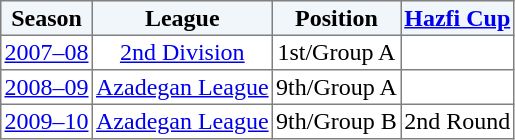<table border="1" cellpadding="2" style="border-collapse:collapse; text-align:center; font-size:normal;">
<tr style="background:#f0f6fa;">
<th>Season</th>
<th>League</th>
<th>Position</th>
<th><a href='#'>Hazfi Cup</a></th>
</tr>
<tr>
<td><a href='#'>2007–08</a></td>
<td><a href='#'>2nd Division</a></td>
<td>1st/Group A</td>
<td></td>
</tr>
<tr>
<td><a href='#'>2008–09</a></td>
<td><a href='#'>Azadegan League</a></td>
<td>9th/Group A</td>
<td></td>
</tr>
<tr>
<td><a href='#'>2009–10</a></td>
<td><a href='#'>Azadegan League</a></td>
<td>9th/Group B</td>
<td>2nd Round</td>
</tr>
</table>
